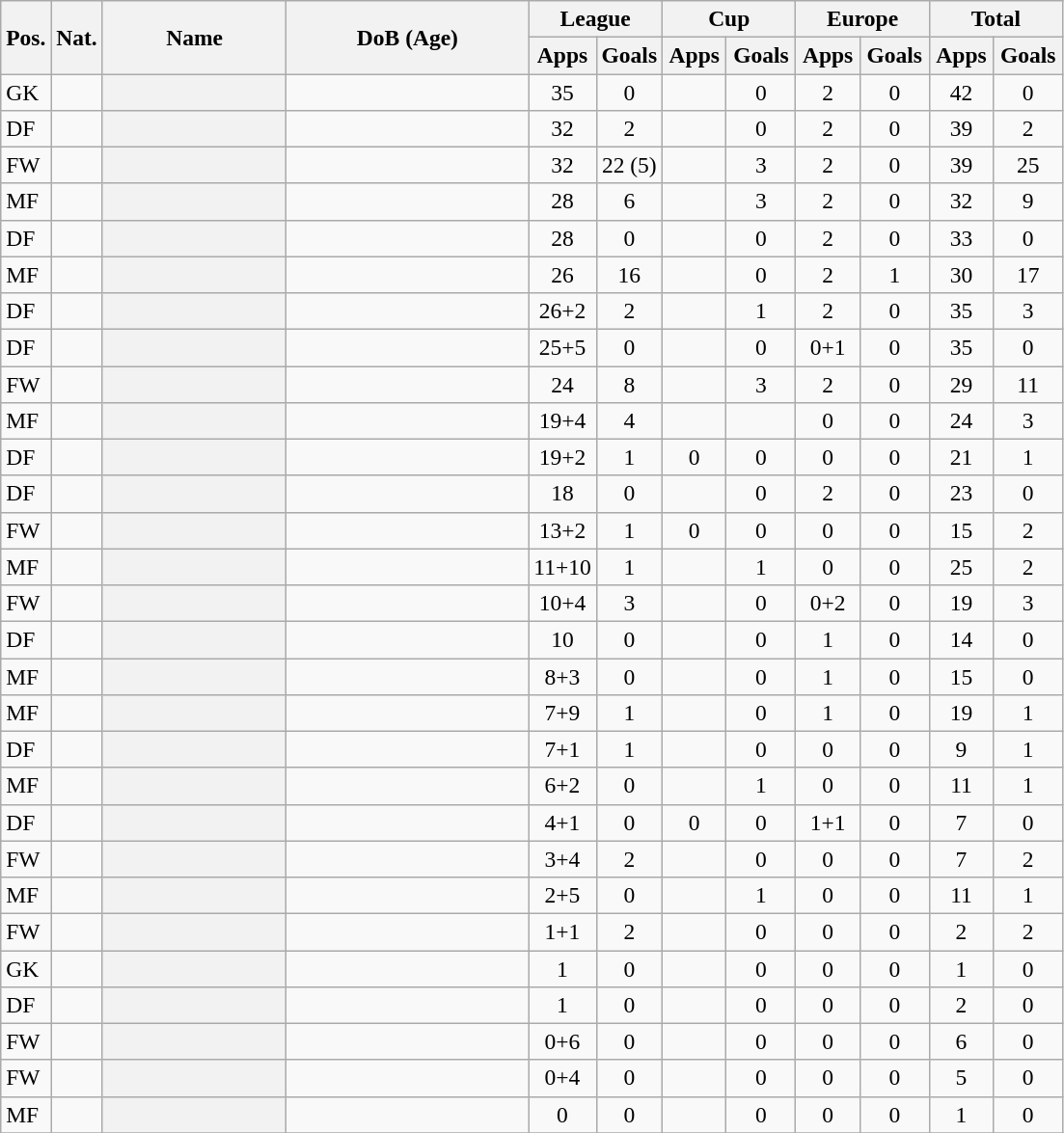<table class="wikitable plainrowheaders sortable" style="text-align:center; font-size:98%;">
<tr>
<th rowspan="2">Pos.</th>
<th rowspan="2">Nat.</th>
<th rowspan="2" width="120">Name</th>
<th rowspan="2" width="160">DoB (Age)</th>
<th colspan="2" width="85">League</th>
<th colspan="2" width="85">Cup</th>
<th colspan="2" width="85">Europe</th>
<th colspan="2" width="85">Total</th>
</tr>
<tr>
<th>Apps</th>
<th>Goals</th>
<th>Apps</th>
<th>Goals</th>
<th>Apps</th>
<th>Goals</th>
<th>Apps</th>
<th>Goals</th>
</tr>
<tr>
<td align="left">GK</td>
<td></td>
<th scope="row"></th>
<td align=left></td>
<td>35</td>
<td>0</td>
<td></td>
<td>0</td>
<td>2</td>
<td>0</td>
<td>42</td>
<td>0</td>
</tr>
<tr>
<td align="left">DF</td>
<td></td>
<th scope="row"></th>
<td align=left></td>
<td>32</td>
<td>2</td>
<td></td>
<td>0</td>
<td>2</td>
<td>0</td>
<td>39</td>
<td>2</td>
</tr>
<tr>
<td align="left">FW</td>
<td></td>
<th scope="row"></th>
<td align=left></td>
<td>32</td>
<td>22 (5)</td>
<td></td>
<td>3</td>
<td>2</td>
<td>0</td>
<td>39</td>
<td>25</td>
</tr>
<tr>
<td align="left">MF</td>
<td></td>
<th scope="row"></th>
<td align=left></td>
<td>28</td>
<td>6</td>
<td></td>
<td>3</td>
<td>2</td>
<td>0</td>
<td>32</td>
<td>9</td>
</tr>
<tr>
<td align="left">DF</td>
<td></td>
<th scope="row"></th>
<td align=left></td>
<td>28</td>
<td>0</td>
<td></td>
<td>0</td>
<td>2</td>
<td>0</td>
<td>33</td>
<td>0</td>
</tr>
<tr>
<td align="left">MF</td>
<td></td>
<th scope="row"></th>
<td align=left></td>
<td>26</td>
<td>16</td>
<td></td>
<td>0</td>
<td>2</td>
<td>1</td>
<td>30</td>
<td>17</td>
</tr>
<tr>
<td align="left">DF</td>
<td></td>
<th scope="row"></th>
<td align=left></td>
<td>26+2</td>
<td>2</td>
<td></td>
<td>1</td>
<td>2</td>
<td>0</td>
<td>35</td>
<td>3</td>
</tr>
<tr>
<td align="left">DF</td>
<td></td>
<th scope="row"></th>
<td align=left></td>
<td>25+5</td>
<td>0</td>
<td></td>
<td>0</td>
<td>0+1</td>
<td>0</td>
<td>35</td>
<td>0</td>
</tr>
<tr>
<td align="left">FW</td>
<td></td>
<th scope="row"></th>
<td align=left></td>
<td>24</td>
<td>8</td>
<td></td>
<td>3</td>
<td>2</td>
<td>0</td>
<td>29</td>
<td>11</td>
</tr>
<tr>
<td align="left">MF</td>
<td></td>
<th scope="row"></th>
<td align=left></td>
<td>19+4</td>
<td>4</td>
<td></td>
<td></td>
<td>0</td>
<td>0</td>
<td>24</td>
<td>3</td>
</tr>
<tr>
<td align="left">DF</td>
<td></td>
<th scope="row"></th>
<td align=left></td>
<td>19+2</td>
<td>1</td>
<td>0</td>
<td>0</td>
<td>0</td>
<td>0</td>
<td>21</td>
<td>1</td>
</tr>
<tr>
<td align="left">DF</td>
<td></td>
<th scope="row"></th>
<td align=left></td>
<td>18</td>
<td>0</td>
<td></td>
<td>0</td>
<td>2</td>
<td>0</td>
<td>23</td>
<td>0</td>
</tr>
<tr>
<td align="left">FW</td>
<td></td>
<th scope="row"></th>
<td align=left></td>
<td>13+2</td>
<td>1</td>
<td>0</td>
<td>0</td>
<td>0</td>
<td>0</td>
<td>15</td>
<td>2</td>
</tr>
<tr>
<td align="left">MF</td>
<td></td>
<th scope="row"></th>
<td align=left></td>
<td>11+10</td>
<td>1</td>
<td></td>
<td>1</td>
<td>0</td>
<td>0</td>
<td>25</td>
<td>2</td>
</tr>
<tr>
<td align="left">FW</td>
<td></td>
<th scope="row"></th>
<td align=left></td>
<td>10+4</td>
<td>3</td>
<td></td>
<td>0</td>
<td>0+2</td>
<td>0</td>
<td>19</td>
<td>3</td>
</tr>
<tr>
<td align="left">DF</td>
<td></td>
<th scope="row"></th>
<td align=left></td>
<td>10</td>
<td>0</td>
<td></td>
<td>0</td>
<td>1</td>
<td>0</td>
<td>14</td>
<td>0</td>
</tr>
<tr>
<td align="left">MF</td>
<td></td>
<th scope="row"></th>
<td align=left></td>
<td>8+3</td>
<td>0</td>
<td></td>
<td>0</td>
<td>1</td>
<td>0</td>
<td>15</td>
<td>0</td>
</tr>
<tr>
<td align="left">MF</td>
<td></td>
<th scope="row"></th>
<td align=left></td>
<td>7+9</td>
<td>1</td>
<td></td>
<td>0</td>
<td>1</td>
<td>0</td>
<td>19</td>
<td>1</td>
</tr>
<tr>
<td align="left">DF</td>
<td></td>
<th scope="row"></th>
<td align=left></td>
<td>7+1</td>
<td>1</td>
<td></td>
<td>0</td>
<td>0</td>
<td>0</td>
<td>9</td>
<td>1</td>
</tr>
<tr>
<td align="left">MF</td>
<td></td>
<th scope="row"></th>
<td align=left></td>
<td>6+2</td>
<td>0</td>
<td></td>
<td>1</td>
<td>0</td>
<td>0</td>
<td>11</td>
<td>1</td>
</tr>
<tr>
<td align="left">DF</td>
<td></td>
<th scope="row"></th>
<td align=left></td>
<td>4+1</td>
<td>0</td>
<td>0</td>
<td>0</td>
<td>1+1</td>
<td>0</td>
<td>7</td>
<td>0</td>
</tr>
<tr>
<td align="left">FW</td>
<td></td>
<th scope="row"></th>
<td align=left></td>
<td>3+4</td>
<td>2</td>
<td></td>
<td>0</td>
<td>0</td>
<td>0</td>
<td>7</td>
<td>2</td>
</tr>
<tr>
<td align="left">MF</td>
<td></td>
<th scope="row"></th>
<td align=left></td>
<td>2+5</td>
<td>0</td>
<td></td>
<td>1</td>
<td>0</td>
<td>0</td>
<td>11</td>
<td>1</td>
</tr>
<tr>
<td align="left">FW</td>
<td></td>
<th scope="row"></th>
<td align=left></td>
<td>1+1</td>
<td>2</td>
<td></td>
<td>0</td>
<td>0</td>
<td>0</td>
<td>2</td>
<td>2</td>
</tr>
<tr>
<td align="left">GK</td>
<td></td>
<th scope="row"></th>
<td align=left></td>
<td>1</td>
<td>0</td>
<td></td>
<td>0</td>
<td>0</td>
<td>0</td>
<td>1</td>
<td>0</td>
</tr>
<tr>
<td align="left">DF</td>
<td></td>
<th scope="row"></th>
<td align=left></td>
<td>1</td>
<td>0</td>
<td></td>
<td>0</td>
<td>0</td>
<td>0</td>
<td>2</td>
<td>0</td>
</tr>
<tr>
<td align="left">FW</td>
<td></td>
<th scope="row"></th>
<td align=left></td>
<td>0+6</td>
<td>0</td>
<td></td>
<td>0</td>
<td>0</td>
<td>0</td>
<td>6</td>
<td>0</td>
</tr>
<tr>
<td align="left">FW</td>
<td></td>
<th scope="row"></th>
<td align=left></td>
<td>0+4</td>
<td>0</td>
<td></td>
<td>0</td>
<td>0</td>
<td>0</td>
<td>5</td>
<td>0</td>
</tr>
<tr>
<td align="left">MF</td>
<td></td>
<th scope="row"></th>
<td align=left></td>
<td>0</td>
<td>0</td>
<td></td>
<td>0</td>
<td>0</td>
<td>0</td>
<td>1</td>
<td>0</td>
</tr>
<tr>
</tr>
</table>
